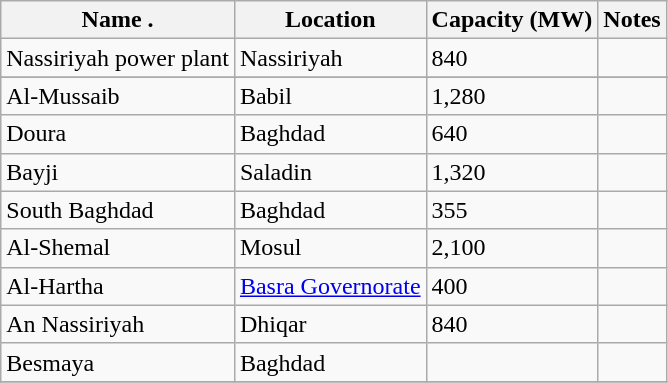<table class="wikitable sortable">
<tr>
<th>Name .</th>
<th>Location</th>
<th>Capacity (MW)</th>
<th>Notes</th>
</tr>
<tr>
<td>Nassiriyah power plant</td>
<td>Nassiriyah</td>
<td>840</td>
<td></td>
</tr>
<tr>
</tr>
<tr>
<td>Al-Mussaib</td>
<td>Babil</td>
<td>1,280</td>
<td></td>
</tr>
<tr>
<td>Doura</td>
<td>Baghdad</td>
<td>640</td>
<td></td>
</tr>
<tr>
<td>Bayji</td>
<td>Saladin</td>
<td>1,320</td>
<td></td>
</tr>
<tr>
<td>South Baghdad</td>
<td>Baghdad</td>
<td>355</td>
<td></td>
</tr>
<tr>
<td>Al-Shemal</td>
<td>Mosul</td>
<td>2,100</td>
<td></td>
</tr>
<tr>
<td>Al-Hartha</td>
<td><a href='#'>Basra Governorate</a></td>
<td>400</td>
<td></td>
</tr>
<tr>
<td>An Nassiriyah</td>
<td>Dhiqar</td>
<td>840</td>
<td></td>
</tr>
<tr>
<td>Besmaya</td>
<td>Baghdad</td>
<td></td>
<td></td>
</tr>
<tr>
</tr>
</table>
